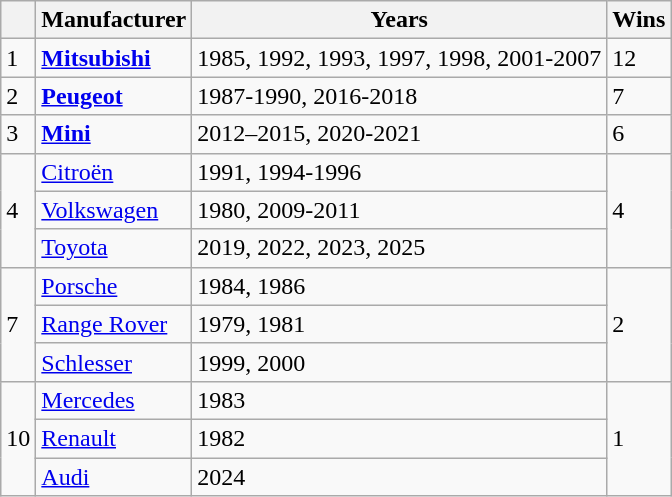<table class="wikitable">
<tr>
<th></th>
<th>Manufacturer</th>
<th>Years</th>
<th>Wins</th>
</tr>
<tr>
<td>1</td>
<td> <strong><a href='#'>Mitsubishi</a></strong></td>
<td>1985, 1992, 1993, 1997, 1998, 2001-2007</td>
<td>12</td>
</tr>
<tr>
<td>2</td>
<td> <strong><a href='#'>Peugeot</a></strong></td>
<td>1987-1990, 2016-2018</td>
<td>7</td>
</tr>
<tr>
<td>3</td>
<td> <strong><a href='#'>Mini</a></strong></td>
<td>2012–2015, 2020-2021</td>
<td>6</td>
</tr>
<tr>
<td rowspan=3>4</td>
<td> <a href='#'>Citroën</a></td>
<td>1991, 1994-1996</td>
<td rowspan=3>4</td>
</tr>
<tr>
<td> <a href='#'>Volkswagen</a></td>
<td>1980, 2009-2011</td>
</tr>
<tr>
<td> <a href='#'>Toyota</a></td>
<td>2019, 2022, 2023, 2025</td>
</tr>
<tr>
<td rowspan="3">7</td>
<td> <a href='#'>Porsche</a></td>
<td>1984, 1986</td>
<td rowspan="3">2</td>
</tr>
<tr>
<td> <a href='#'>Range Rover</a></td>
<td>1979, 1981</td>
</tr>
<tr>
<td> <a href='#'>Schlesser</a></td>
<td>1999, 2000</td>
</tr>
<tr>
<td rowspan="3">10</td>
<td> <a href='#'>Mercedes</a></td>
<td>1983</td>
<td rowspan="3">1</td>
</tr>
<tr>
<td> <a href='#'>Renault</a></td>
<td>1982</td>
</tr>
<tr>
<td> <a href='#'>Audi</a></td>
<td>2024</td>
</tr>
</table>
